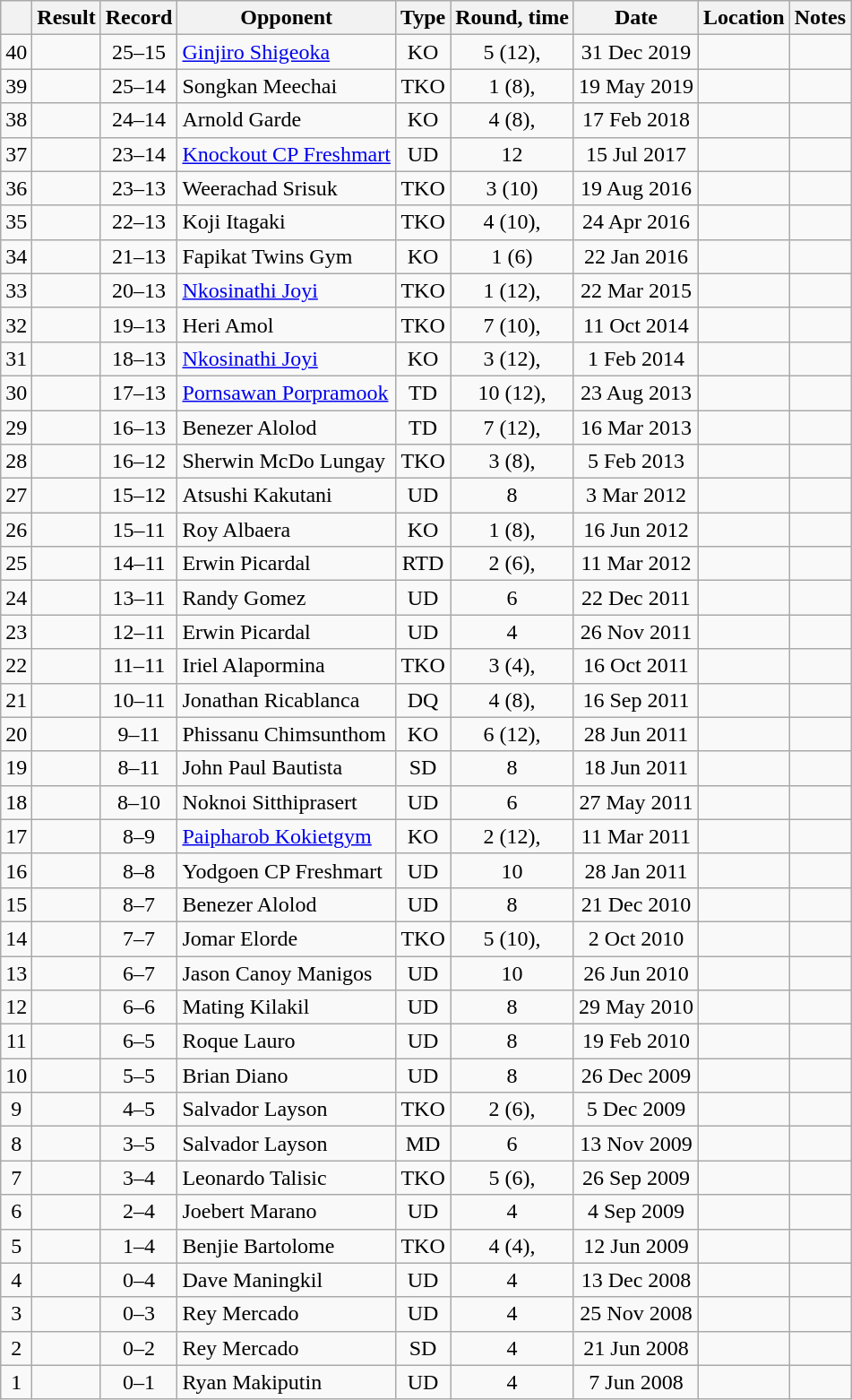<table class="wikitable" style="text-align:center">
<tr>
<th></th>
<th>Result</th>
<th>Record</th>
<th>Opponent</th>
<th>Type</th>
<th>Round, time</th>
<th>Date</th>
<th>Location</th>
<th>Notes</th>
</tr>
<tr>
<td>40</td>
<td></td>
<td>25–15</td>
<td align=left><a href='#'>Ginjiro Shigeoka</a></td>
<td>KO</td>
<td>5 (12), </td>
<td>31 Dec 2019</td>
<td align=left></td>
<td align=left></td>
</tr>
<tr>
<td>39</td>
<td></td>
<td>25–14</td>
<td align=left>Songkan Meechai</td>
<td>TKO</td>
<td>1 (8), </td>
<td>19 May 2019</td>
<td align=left></td>
<td></td>
</tr>
<tr>
<td>38</td>
<td></td>
<td>24–14</td>
<td align=left>Arnold Garde</td>
<td>KO</td>
<td>4 (8), </td>
<td>17 Feb 2018</td>
<td align=left></td>
<td></td>
</tr>
<tr>
<td>37</td>
<td></td>
<td>23–14</td>
<td align=left><a href='#'>Knockout CP Freshmart</a></td>
<td>UD</td>
<td>12</td>
<td>15 Jul 2017</td>
<td align=left></td>
<td align=left></td>
</tr>
<tr>
<td>36</td>
<td></td>
<td>23–13</td>
<td align=left>Weerachad Srisuk</td>
<td>TKO</td>
<td>3 (10)</td>
<td>19 Aug 2016</td>
<td align=left></td>
<td></td>
</tr>
<tr>
<td>35</td>
<td></td>
<td>22–13</td>
<td align=left>Koji Itagaki</td>
<td>TKO</td>
<td>4 (10), </td>
<td>24 Apr 2016</td>
<td align=left></td>
<td></td>
</tr>
<tr>
<td>34</td>
<td></td>
<td>21–13</td>
<td align=left>Fapikat Twins Gym</td>
<td>KO</td>
<td>1 (6)</td>
<td>22 Jan 2016</td>
<td align=left></td>
<td></td>
</tr>
<tr>
<td>33</td>
<td></td>
<td>20–13</td>
<td align=left><a href='#'>Nkosinathi Joyi</a></td>
<td>TKO</td>
<td>1 (12), </td>
<td>22 Mar 2015</td>
<td align=left></td>
<td align=left></td>
</tr>
<tr>
<td>32</td>
<td></td>
<td>19–13</td>
<td align=left>Heri Amol</td>
<td>TKO</td>
<td>7 (10), </td>
<td>11 Oct 2014</td>
<td align=left></td>
<td></td>
</tr>
<tr>
<td>31</td>
<td></td>
<td>18–13</td>
<td align=left><a href='#'>Nkosinathi Joyi</a></td>
<td>KO</td>
<td>3 (12), </td>
<td>1 Feb 2014</td>
<td align=left></td>
<td align=left></td>
</tr>
<tr>
<td>30</td>
<td></td>
<td>17–13</td>
<td align=left><a href='#'>Pornsawan Porpramook</a></td>
<td>TD</td>
<td>10 (12), </td>
<td>23 Aug 2013</td>
<td align=left></td>
<td align=left></td>
</tr>
<tr>
<td>29</td>
<td></td>
<td>16–13</td>
<td align=left>Benezer Alolod</td>
<td>TD</td>
<td>7 (12), </td>
<td>16 Mar 2013</td>
<td align=left></td>
<td align=left></td>
</tr>
<tr>
<td>28</td>
<td></td>
<td>16–12</td>
<td align=left>Sherwin McDo Lungay</td>
<td>TKO</td>
<td>3 (8), </td>
<td>5 Feb 2013</td>
<td align=left></td>
<td></td>
</tr>
<tr>
<td>27</td>
<td></td>
<td>15–12</td>
<td align=left>Atsushi Kakutani</td>
<td>UD</td>
<td>8</td>
<td>3 Mar 2012</td>
<td align=left></td>
<td></td>
</tr>
<tr>
<td>26</td>
<td></td>
<td>15–11</td>
<td align=left>Roy Albaera</td>
<td>KO</td>
<td>1 (8), </td>
<td>16 Jun 2012</td>
<td align=left></td>
<td></td>
</tr>
<tr>
<td>25</td>
<td></td>
<td>14–11</td>
<td align=left>Erwin Picardal</td>
<td>RTD</td>
<td>2 (6), </td>
<td>11 Mar 2012</td>
<td align=left></td>
<td></td>
</tr>
<tr>
<td>24</td>
<td></td>
<td>13–11</td>
<td align=left>Randy Gomez</td>
<td>UD</td>
<td>6</td>
<td>22 Dec 2011</td>
<td align=left></td>
<td></td>
</tr>
<tr>
<td>23</td>
<td></td>
<td>12–11</td>
<td align=left>Erwin Picardal</td>
<td>UD</td>
<td>4</td>
<td>26 Nov 2011</td>
<td align=left></td>
<td></td>
</tr>
<tr>
<td>22</td>
<td></td>
<td>11–11</td>
<td align=left>Iriel Alapormina</td>
<td>TKO</td>
<td>3 (4), </td>
<td>16 Oct 2011</td>
<td align=left></td>
<td></td>
</tr>
<tr>
<td>21</td>
<td></td>
<td>10–11</td>
<td align=left>Jonathan Ricablanca</td>
<td>DQ</td>
<td>4 (8), </td>
<td>16 Sep 2011</td>
<td align=left></td>
<td align=left></td>
</tr>
<tr>
<td>20</td>
<td></td>
<td>9–11</td>
<td align=left>Phissanu Chimsunthom</td>
<td>KO</td>
<td>6 (12), </td>
<td>28 Jun 2011</td>
<td align=left></td>
<td align=left></td>
</tr>
<tr>
<td>19</td>
<td></td>
<td>8–11</td>
<td align=left>John Paul Bautista</td>
<td>SD</td>
<td>8</td>
<td>18 Jun 2011</td>
<td align=left></td>
<td></td>
</tr>
<tr>
<td>18</td>
<td></td>
<td>8–10</td>
<td align=left>Noknoi Sitthiprasert</td>
<td>UD</td>
<td>6</td>
<td>27 May 2011</td>
<td align=left></td>
<td></td>
</tr>
<tr>
<td>17</td>
<td></td>
<td>8–9</td>
<td align=left><a href='#'>Paipharob Kokietgym</a></td>
<td>KO</td>
<td>2 (12), </td>
<td>11 Mar 2011</td>
<td align=left></td>
<td align=left></td>
</tr>
<tr>
<td>16</td>
<td></td>
<td>8–8</td>
<td align=left>Yodgoen CP Freshmart</td>
<td>UD</td>
<td>10</td>
<td>28 Jan 2011</td>
<td align=left></td>
<td align=left></td>
</tr>
<tr>
<td>15</td>
<td></td>
<td>8–7</td>
<td align=left>Benezer Alolod</td>
<td>UD</td>
<td>8</td>
<td>21 Dec 2010</td>
<td align=left></td>
<td></td>
</tr>
<tr>
<td>14</td>
<td></td>
<td>7–7</td>
<td align=left>Jomar Elorde</td>
<td>TKO</td>
<td>5 (10), </td>
<td>2 Oct 2010</td>
<td align=left></td>
<td></td>
</tr>
<tr>
<td>13</td>
<td></td>
<td>6–7</td>
<td align=left>Jason Canoy Manigos</td>
<td>UD</td>
<td>10</td>
<td>26 Jun 2010</td>
<td align=left></td>
<td></td>
</tr>
<tr>
<td>12</td>
<td></td>
<td>6–6</td>
<td align=left>Mating Kilakil</td>
<td>UD</td>
<td>8</td>
<td>29 May 2010</td>
<td align=left></td>
<td></td>
</tr>
<tr>
<td>11</td>
<td></td>
<td>6–5</td>
<td align=left>Roque Lauro</td>
<td>UD</td>
<td>8</td>
<td>19 Feb 2010</td>
<td align=left></td>
<td></td>
</tr>
<tr>
<td>10</td>
<td></td>
<td>5–5</td>
<td align=left>Brian Diano</td>
<td>UD</td>
<td>8</td>
<td>26 Dec 2009</td>
<td align=left></td>
<td></td>
</tr>
<tr>
<td>9</td>
<td></td>
<td>4–5</td>
<td align=left>Salvador Layson</td>
<td>TKO</td>
<td>2 (6), </td>
<td>5 Dec 2009</td>
<td align=left></td>
<td></td>
</tr>
<tr>
<td>8</td>
<td></td>
<td>3–5</td>
<td align=left>Salvador Layson</td>
<td>MD</td>
<td>6</td>
<td>13 Nov 2009</td>
<td align=left></td>
<td></td>
</tr>
<tr>
<td>7</td>
<td></td>
<td>3–4</td>
<td align=left>Leonardo Talisic</td>
<td>TKO</td>
<td>5 (6), </td>
<td>26 Sep 2009</td>
<td align=left></td>
<td></td>
</tr>
<tr>
<td>6</td>
<td></td>
<td>2–4</td>
<td align=left>Joebert Marano</td>
<td>UD</td>
<td>4</td>
<td>4 Sep 2009</td>
<td align=left></td>
<td></td>
</tr>
<tr>
<td>5</td>
<td></td>
<td>1–4</td>
<td align=left>Benjie Bartolome</td>
<td>TKO</td>
<td>4 (4), </td>
<td>12 Jun 2009</td>
<td align=left></td>
<td></td>
</tr>
<tr>
<td>4</td>
<td></td>
<td>0–4</td>
<td align=left>Dave Maningkil</td>
<td>UD</td>
<td>4</td>
<td>13 Dec 2008</td>
<td align=left></td>
<td></td>
</tr>
<tr>
<td>3</td>
<td></td>
<td>0–3</td>
<td align=left>Rey Mercado</td>
<td>UD</td>
<td>4</td>
<td>25 Nov 2008</td>
<td align=left></td>
<td></td>
</tr>
<tr>
<td>2</td>
<td></td>
<td>0–2</td>
<td align=left>Rey Mercado</td>
<td>SD</td>
<td>4</td>
<td>21 Jun 2008</td>
<td align=left></td>
<td></td>
</tr>
<tr>
<td>1</td>
<td></td>
<td>0–1</td>
<td align=left>Ryan Makiputin</td>
<td>UD</td>
<td>4</td>
<td>7 Jun 2008</td>
<td align=left></td>
<td></td>
</tr>
</table>
